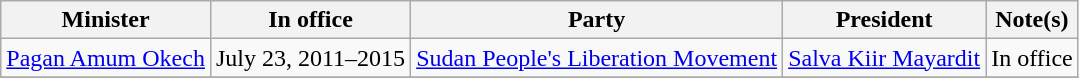<table class="wikitable">
<tr>
<th>Minister</th>
<th>In office</th>
<th>Party</th>
<th>President</th>
<th>Note(s)</th>
</tr>
<tr>
<td><a href='#'>Pagan Amum Okech</a></td>
<td>July 23, 2011–2015</td>
<td><a href='#'>Sudan People's Liberation Movement</a></td>
<td><a href='#'>Salva Kiir Mayardit</a></td>
<td>In office</td>
</tr>
<tr>
</tr>
</table>
